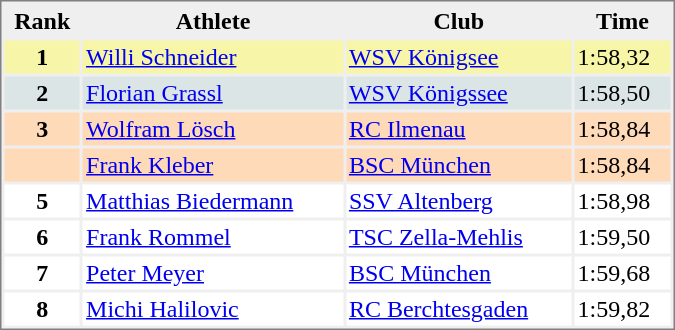<table style="border:1px solid #808080; background-color:#EFEFEF;" cellspacing="2" cellpadding="2" width="450">
<tr bgcolor="#EFEFEF">
<th>Rank</th>
<th>Athlete</th>
<th>Club</th>
<th>Time</th>
</tr>
<tr valign="top" bgcolor="#F7F6A8">
<th>1</th>
<td><a href='#'>Willi Schneider</a></td>
<td><a href='#'>WSV Königsee</a></td>
<td>1:58,32</td>
</tr>
<tr valign="top" bgcolor="#DCE5E5">
<th>2</th>
<td><a href='#'>Florian Grassl</a></td>
<td><a href='#'>WSV Königssee</a></td>
<td>1:58,50</td>
</tr>
<tr valign="top" bgcolor="#FFDAB9">
<th>3</th>
<td><a href='#'>Wolfram Lösch</a></td>
<td><a href='#'>RC Ilmenau</a></td>
<td>1:58,84</td>
</tr>
<tr valign="top" bgcolor="#FFDAB9">
<th></th>
<td><a href='#'>Frank Kleber</a></td>
<td><a href='#'>BSC München</a></td>
<td>1:58,84</td>
</tr>
<tr valign="top" bgcolor="#FFFFFF">
<th>5</th>
<td><a href='#'>Matthias Biedermann</a></td>
<td><a href='#'>SSV Altenberg</a></td>
<td>1:58,98</td>
</tr>
<tr valign="top" bgcolor="#FFFFFF">
<th>6</th>
<td><a href='#'>Frank Rommel</a></td>
<td><a href='#'>TSC Zella-Mehlis</a></td>
<td>1:59,50</td>
</tr>
<tr valign="top" bgcolor="#FFFFFF">
<th>7</th>
<td><a href='#'>Peter Meyer</a></td>
<td><a href='#'>BSC München</a></td>
<td>1:59,68</td>
</tr>
<tr valign="top" bgcolor="#FFFFFF">
<th>8</th>
<td><a href='#'>Michi Halilovic</a></td>
<td><a href='#'>RC Berchtesgaden</a></td>
<td>1:59,82</td>
</tr>
</table>
